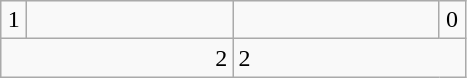<table class=wikitable>
<tr>
<td align=center width=10>1</td>
<td align="center" width="130"></td>
<td align="center" width="130" !></td>
<td align="center" width="10">0</td>
</tr>
<tr>
<td colspan=2 align=right>2</td>
<td colspan="2">2</td>
</tr>
</table>
